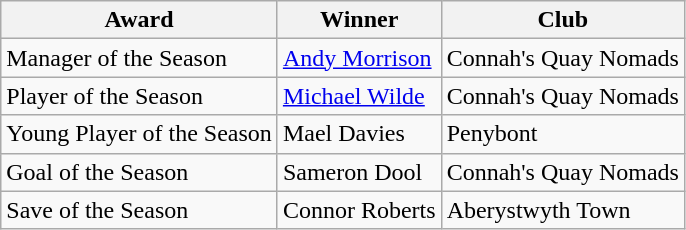<table class="wikitable">
<tr>
<th>Award</th>
<th>Winner</th>
<th>Club</th>
</tr>
<tr>
<td>Manager of the Season</td>
<td> <a href='#'>Andy Morrison</a></td>
<td>Connah's Quay Nomads</td>
</tr>
<tr>
<td>Player of the Season</td>
<td> <a href='#'>Michael Wilde</a></td>
<td>Connah's Quay Nomads</td>
</tr>
<tr>
<td>Young Player of the Season</td>
<td> Mael Davies</td>
<td>Penybont</td>
</tr>
<tr>
<td>Goal of the Season</td>
<td> Sameron Dool</td>
<td>Connah's Quay Nomads</td>
</tr>
<tr>
<td>Save of the Season</td>
<td> Connor Roberts</td>
<td>Aberystwyth Town</td>
</tr>
</table>
